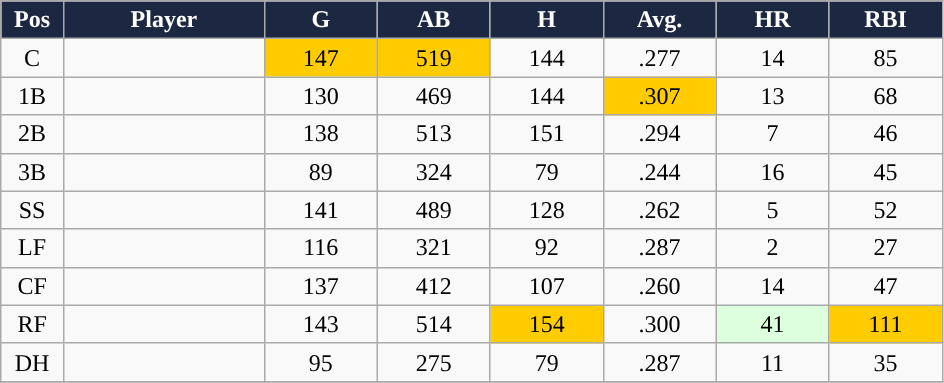<table class="wikitable sortable">
<tr>
<th style="background:#1c2841; color:white; width:5%;">Pos</th>
<th style="background:#1c2841; color:white; width:16%;">Player</th>
<th style="background:#1c2841; color:white; width:9%;">G</th>
<th style="background:#1c2841; color:white; width:9%;">AB</th>
<th style="background:#1c2841; color:white; width:9%;">H</th>
<th style="background:#1c2841; color:white; width:9%;">Avg.</th>
<th style="background:#1c2841; color:white; width:9%;">HR</th>
<th style="background:#1c2841; color:white; width:9%;">RBI</th>
</tr>
<tr style="text-align:center;">
<td>C</td>
<td></td>
<td style="background:#fc0;">147</td>
<td style="background:#fc0;">519</td>
<td>144</td>
<td>.277</td>
<td>14</td>
<td>85</td>
</tr>
<tr align="center">
<td>1B</td>
<td></td>
<td>130</td>
<td>469</td>
<td>144</td>
<td style="background:#fc0;">.307</td>
<td>13</td>
<td>68</td>
</tr>
<tr align="center">
<td>2B</td>
<td><strong></strong></td>
<td>138</td>
<td>513</td>
<td>151</td>
<td>.294</td>
<td>7</td>
<td>46</td>
</tr>
<tr align="center">
<td>3B</td>
<td><strong></strong></td>
<td>89</td>
<td>324</td>
<td>79</td>
<td>.244</td>
<td>16</td>
<td>45</td>
</tr>
<tr align="center">
<td>SS</td>
<td><strong></strong></td>
<td>141</td>
<td>489</td>
<td>128</td>
<td>.262</td>
<td>5</td>
<td>52</td>
</tr>
<tr align="center">
<td>LF</td>
<td></td>
<td>116</td>
<td>321</td>
<td>92</td>
<td>.287</td>
<td>2</td>
<td>27</td>
</tr>
<tr align="center">
<td>CF</td>
<td></td>
<td>137</td>
<td>412</td>
<td>107</td>
<td>.260</td>
<td>14</td>
<td>47</td>
</tr>
<tr align="center">
<td>RF</td>
<td><strong></strong></td>
<td>143</td>
<td>514</td>
<td style="background:#fc0;">154</td>
<td>.300</td>
<td style="background:#DDFFDD;">41</td>
<td style="background:#fc0;">111</td>
</tr>
<tr align="center">
<td>DH</td>
<td></td>
<td>95</td>
<td>275</td>
<td>79</td>
<td>.287</td>
<td>11</td>
<td>35</td>
</tr>
<tr align="center">
</tr>
</table>
